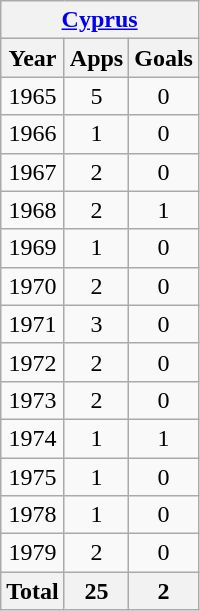<table class="wikitable" style="text-align:center">
<tr>
<th colspan=3><a href='#'>Cyprus</a></th>
</tr>
<tr>
<th>Year</th>
<th>Apps</th>
<th>Goals</th>
</tr>
<tr>
<td>1965</td>
<td>5</td>
<td>0</td>
</tr>
<tr>
<td>1966</td>
<td>1</td>
<td>0</td>
</tr>
<tr>
<td>1967</td>
<td>2</td>
<td>0</td>
</tr>
<tr>
<td>1968</td>
<td>2</td>
<td>1</td>
</tr>
<tr>
<td>1969</td>
<td>1</td>
<td>0</td>
</tr>
<tr>
<td>1970</td>
<td>2</td>
<td>0</td>
</tr>
<tr>
<td>1971</td>
<td>3</td>
<td>0</td>
</tr>
<tr>
<td>1972</td>
<td>2</td>
<td>0</td>
</tr>
<tr>
<td>1973</td>
<td>2</td>
<td>0</td>
</tr>
<tr>
<td>1974</td>
<td>1</td>
<td>1</td>
</tr>
<tr>
<td>1975</td>
<td>1</td>
<td>0</td>
</tr>
<tr>
<td>1978</td>
<td>1</td>
<td>0</td>
</tr>
<tr>
<td>1979</td>
<td>2</td>
<td>0</td>
</tr>
<tr>
<th>Total</th>
<th>25</th>
<th>2</th>
</tr>
</table>
